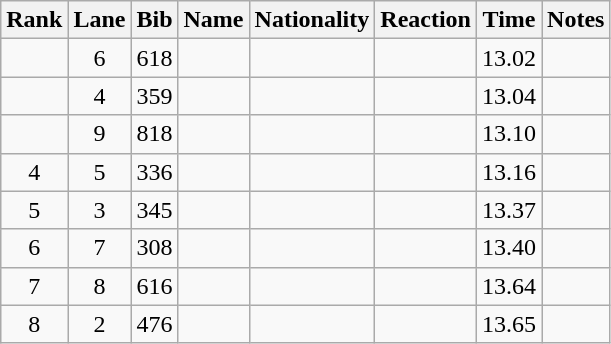<table class="wikitable sortable" style="text-align:center">
<tr>
<th>Rank</th>
<th>Lane</th>
<th>Bib</th>
<th>Name</th>
<th>Nationality</th>
<th>Reaction</th>
<th>Time</th>
<th>Notes</th>
</tr>
<tr>
<td></td>
<td>6</td>
<td>618</td>
<td align=left></td>
<td align=left></td>
<td></td>
<td>13.02</td>
<td></td>
</tr>
<tr>
<td></td>
<td>4</td>
<td>359</td>
<td align=left></td>
<td align=left></td>
<td></td>
<td>13.04</td>
<td></td>
</tr>
<tr>
<td></td>
<td>9</td>
<td>818</td>
<td align=left></td>
<td align=left></td>
<td></td>
<td>13.10</td>
<td></td>
</tr>
<tr>
<td>4</td>
<td>5</td>
<td>336</td>
<td align=left></td>
<td align=left></td>
<td></td>
<td>13.16</td>
<td></td>
</tr>
<tr>
<td>5</td>
<td>3</td>
<td>345</td>
<td align=left></td>
<td align=left></td>
<td></td>
<td>13.37</td>
<td></td>
</tr>
<tr>
<td>6</td>
<td>7</td>
<td>308</td>
<td align=left></td>
<td align=left></td>
<td></td>
<td>13.40</td>
<td></td>
</tr>
<tr>
<td>7</td>
<td>8</td>
<td>616</td>
<td align=left></td>
<td align=left></td>
<td></td>
<td>13.64</td>
<td></td>
</tr>
<tr>
<td>8</td>
<td>2</td>
<td>476</td>
<td align=left></td>
<td align=left></td>
<td></td>
<td>13.65</td>
<td></td>
</tr>
</table>
